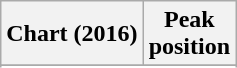<table class="wikitable sortable plainrowheaders">
<tr>
<th>Chart (2016)</th>
<th>Peak<br>position</th>
</tr>
<tr>
</tr>
<tr>
</tr>
</table>
